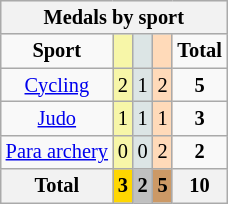<table class="wikitable" style="font-size:85%">
<tr style="background:#efefef;">
<th colspan=7><strong>Medals by sport</strong></th>
</tr>
<tr align=center>
<td><strong>Sport</strong></td>
<td bgcolor=#f7f6a8></td>
<td bgcolor=#dce5e5></td>
<td bgcolor=#ffdab9></td>
<td><strong>Total</strong></td>
</tr>
<tr align=center>
<td><a href='#'>Cycling</a></td>
<td style="background:#F7F6A8;">2</td>
<td style="background:#DCE5E5;">1</td>
<td style="background:#FFDAB9;">2</td>
<td><strong>5</strong></td>
</tr>
<tr align=center>
<td><a href='#'>Judo</a></td>
<td style="background:#F7F6A8;">1</td>
<td style="background:#DCE5E5;">1</td>
<td style="background:#FFDAB9;">1</td>
<td><strong>3</strong></td>
</tr>
<tr align=center>
<td><a href='#'>Para archery</a></td>
<td style="background:#F7F6A8;">0</td>
<td style="background:#DCE5E5;">0</td>
<td style="background:#FFDAB9;">2</td>
<td><strong>2</strong></td>
</tr>
<tr align=center>
<th><strong>Total</strong></th>
<th style="background:gold;"><strong>3</strong></th>
<th style="background:silver;"><strong>2</strong></th>
<th style="background:#c96;"><strong>5</strong></th>
<th><strong>10</strong></th>
</tr>
</table>
